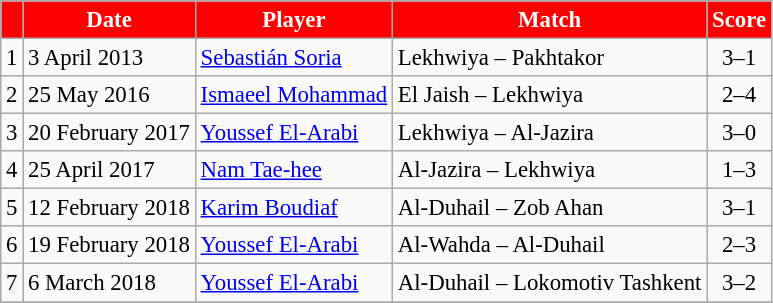<table border="0" class="wikitable" style="text-align:center;font-size:95%">
<tr>
<th scope=col style="color:#FFFFFF; background:#FF0000;"></th>
<th scope=col style="color:#FFFFFF; background:#FF0000;">Date</th>
<th scope=col style="color:#FFFFFF; background:#FF0000;">Player</th>
<th scope=col style="color:#FFFFFF; background:#FF0000;">Match</th>
<th width="35" style="color:#FFFFFF; background:#FF0000;">Score</th>
</tr>
<tr>
<td align=left>1</td>
<td align=left>3 April 2013</td>
<td align=left><a href='#'>Sebastián Soria</a></td>
<td align=left>Lekhwiya – Pakhtakor</td>
<td align=center>3–1</td>
</tr>
<tr>
<td align=left>2</td>
<td align=left>25 May 2016</td>
<td align=left><a href='#'>Ismaeel Mohammad</a></td>
<td align=left>El Jaish – Lekhwiya</td>
<td align=center>2–4</td>
</tr>
<tr>
<td align=left>3</td>
<td align=left>20 February 2017</td>
<td align=left><a href='#'>Youssef El-Arabi</a></td>
<td align=left>Lekhwiya – Al-Jazira</td>
<td align=center>3–0</td>
</tr>
<tr>
<td align=left>4</td>
<td align=left>25 April 2017</td>
<td align=left><a href='#'>Nam Tae-hee</a></td>
<td align=left>Al-Jazira – Lekhwiya</td>
<td align=center>1–3</td>
</tr>
<tr>
<td align=left>5</td>
<td align=left>12 February 2018</td>
<td align=left><a href='#'>Karim Boudiaf</a></td>
<td align=left>Al-Duhail – Zob Ahan</td>
<td align=center>3–1</td>
</tr>
<tr>
<td align=left>6</td>
<td align=left>19 February 2018</td>
<td align=left><a href='#'>Youssef El-Arabi</a></td>
<td align=left>Al-Wahda – Al-Duhail</td>
<td align=center>2–3</td>
</tr>
<tr>
<td align=left>7</td>
<td align=left>6 March 2018</td>
<td align=left><a href='#'>Youssef El-Arabi</a></td>
<td align=left>Al-Duhail – Lokomotiv Tashkent</td>
<td align=center>3–2</td>
</tr>
<tr>
</tr>
</table>
